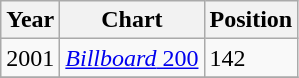<table class="wikitable">
<tr>
<th>Year</th>
<th>Chart</th>
<th>Position</th>
</tr>
<tr>
<td>2001</td>
<td><a href='#'><em>Billboard</em> 200</a></td>
<td>142</td>
</tr>
<tr>
</tr>
</table>
